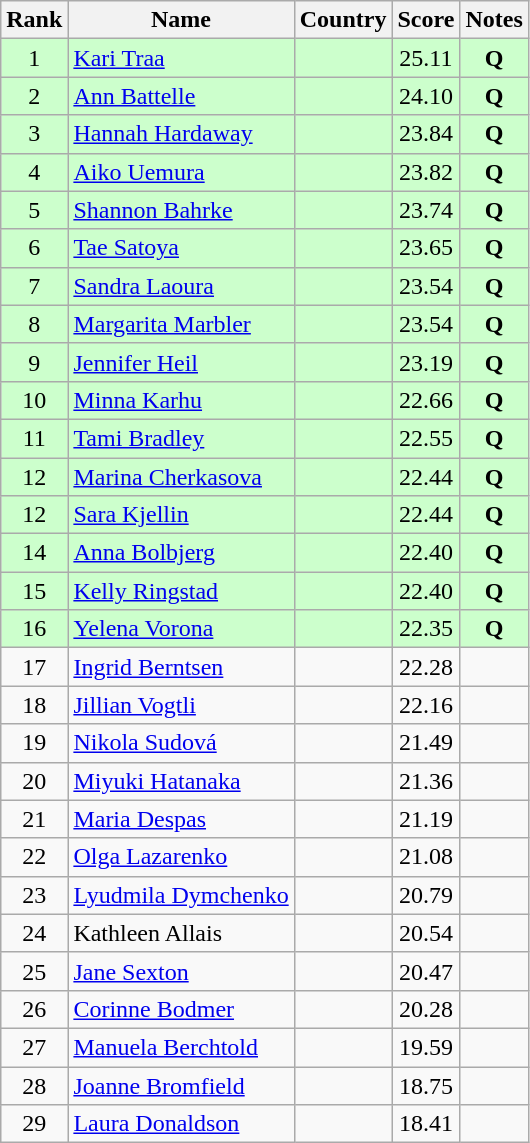<table class="wikitable sortable" style="text-align:center">
<tr>
<th>Rank</th>
<th>Name</th>
<th>Country</th>
<th>Score</th>
<th>Notes</th>
</tr>
<tr bgcolor="#ccffcc">
<td>1</td>
<td align=left><a href='#'>Kari Traa</a></td>
<td align=left></td>
<td>25.11</td>
<td><strong>Q</strong></td>
</tr>
<tr bgcolor="#ccffcc">
<td>2</td>
<td align=left><a href='#'>Ann Battelle</a></td>
<td align=left></td>
<td>24.10</td>
<td><strong>Q</strong></td>
</tr>
<tr bgcolor="#ccffcc">
<td>3</td>
<td align=left><a href='#'>Hannah Hardaway</a></td>
<td align=left></td>
<td>23.84</td>
<td><strong>Q</strong></td>
</tr>
<tr bgcolor="#ccffcc">
<td>4</td>
<td align=left><a href='#'>Aiko Uemura</a></td>
<td align=left></td>
<td>23.82</td>
<td><strong>Q</strong></td>
</tr>
<tr bgcolor="#ccffcc">
<td>5</td>
<td align=left><a href='#'>Shannon Bahrke</a></td>
<td align=left></td>
<td>23.74</td>
<td><strong>Q</strong></td>
</tr>
<tr bgcolor="#ccffcc">
<td>6</td>
<td align=left><a href='#'>Tae Satoya</a></td>
<td align=left></td>
<td>23.65</td>
<td><strong>Q</strong></td>
</tr>
<tr bgcolor="#ccffcc">
<td>7</td>
<td align=left><a href='#'>Sandra Laoura</a></td>
<td align=left></td>
<td>23.54</td>
<td><strong>Q</strong></td>
</tr>
<tr bgcolor="#ccffcc">
<td>8</td>
<td align=left><a href='#'>Margarita Marbler</a></td>
<td align=left></td>
<td>23.54</td>
<td><strong>Q</strong></td>
</tr>
<tr bgcolor="#ccffcc">
<td>9</td>
<td align=left><a href='#'>Jennifer Heil</a></td>
<td align=left></td>
<td>23.19</td>
<td><strong>Q</strong></td>
</tr>
<tr bgcolor="#ccffcc">
<td>10</td>
<td align=left><a href='#'>Minna Karhu</a></td>
<td align=left></td>
<td>22.66</td>
<td><strong>Q</strong></td>
</tr>
<tr bgcolor="#ccffcc">
<td>11</td>
<td align=left><a href='#'>Tami Bradley</a></td>
<td align=left></td>
<td>22.55</td>
<td><strong>Q</strong></td>
</tr>
<tr bgcolor="#ccffcc">
<td>12</td>
<td align=left><a href='#'>Marina Cherkasova</a></td>
<td align=left></td>
<td>22.44</td>
<td><strong>Q</strong></td>
</tr>
<tr bgcolor="#ccffcc">
<td>12</td>
<td align=left><a href='#'>Sara Kjellin</a></td>
<td align=left></td>
<td>22.44</td>
<td><strong>Q</strong></td>
</tr>
<tr bgcolor="#ccffcc">
<td>14</td>
<td align=left><a href='#'>Anna Bolbjerg</a></td>
<td align=left></td>
<td>22.40</td>
<td><strong>Q</strong></td>
</tr>
<tr bgcolor="#ccffcc">
<td>15</td>
<td align=left><a href='#'>Kelly Ringstad</a></td>
<td align=left></td>
<td>22.40</td>
<td><strong>Q</strong></td>
</tr>
<tr bgcolor="#ccffcc">
<td>16</td>
<td align=left><a href='#'>Yelena Vorona</a></td>
<td align=left></td>
<td>22.35</td>
<td><strong>Q</strong></td>
</tr>
<tr>
<td>17</td>
<td align=left><a href='#'>Ingrid Berntsen</a></td>
<td align=left></td>
<td>22.28</td>
<td></td>
</tr>
<tr>
<td>18</td>
<td align=left><a href='#'>Jillian Vogtli</a></td>
<td align=left></td>
<td>22.16</td>
<td></td>
</tr>
<tr>
<td>19</td>
<td align=left><a href='#'>Nikola Sudová</a></td>
<td align=left></td>
<td>21.49</td>
<td></td>
</tr>
<tr>
<td>20</td>
<td align=left><a href='#'>Miyuki Hatanaka</a></td>
<td align=left></td>
<td>21.36</td>
<td></td>
</tr>
<tr>
<td>21</td>
<td align=left><a href='#'>Maria Despas</a></td>
<td align=left></td>
<td>21.19</td>
<td></td>
</tr>
<tr>
<td>22</td>
<td align=left><a href='#'>Olga Lazarenko</a></td>
<td align=left></td>
<td>21.08</td>
<td></td>
</tr>
<tr>
<td>23</td>
<td align=left><a href='#'>Lyudmila Dymchenko</a></td>
<td align=left></td>
<td>20.79</td>
<td></td>
</tr>
<tr>
<td>24</td>
<td align=left>Kathleen Allais</td>
<td align=left></td>
<td>20.54</td>
<td></td>
</tr>
<tr>
<td>25</td>
<td align=left><a href='#'>Jane Sexton</a></td>
<td align=left></td>
<td>20.47</td>
<td></td>
</tr>
<tr>
<td>26</td>
<td align=left><a href='#'>Corinne Bodmer</a></td>
<td align=left></td>
<td>20.28</td>
<td></td>
</tr>
<tr>
<td>27</td>
<td align=left><a href='#'>Manuela Berchtold</a></td>
<td align=left></td>
<td>19.59</td>
<td></td>
</tr>
<tr>
<td>28</td>
<td align=left><a href='#'>Joanne Bromfield</a></td>
<td align=left></td>
<td>18.75</td>
<td></td>
</tr>
<tr>
<td>29</td>
<td align=left><a href='#'>Laura Donaldson</a></td>
<td align=left></td>
<td>18.41</td>
<td></td>
</tr>
</table>
